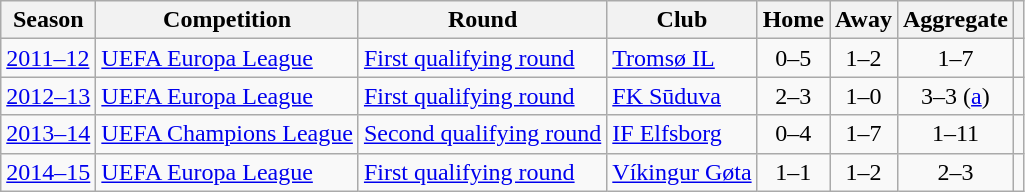<table class="wikitable" style="text-align:left">
<tr>
<th>Season</th>
<th>Competition</th>
<th>Round</th>
<th>Club</th>
<th>Home</th>
<th>Away</th>
<th>Aggregate</th>
<th></th>
</tr>
<tr>
<td><a href='#'>2011–12</a></td>
<td><a href='#'>UEFA Europa League</a></td>
<td><a href='#'>First qualifying round</a></td>
<td> <a href='#'>Tromsø IL</a></td>
<td style="text-align:center;">0–5</td>
<td style="text-align:center;">1–2</td>
<td style="text-align:center;">1–7</td>
<td></td>
</tr>
<tr>
<td><a href='#'>2012–13</a></td>
<td><a href='#'>UEFA Europa League</a></td>
<td><a href='#'>First qualifying round</a></td>
<td> <a href='#'>FK Sūduva</a></td>
<td style="text-align:center;">2–3</td>
<td style="text-align:center;">1–0</td>
<td style="text-align:center;">3–3 (<a href='#'>a</a>)</td>
<td></td>
</tr>
<tr>
<td><a href='#'>2013–14</a></td>
<td><a href='#'>UEFA Champions League</a></td>
<td><a href='#'>Second qualifying round</a></td>
<td> <a href='#'>IF Elfsborg</a></td>
<td style="text-align:center;">0–4</td>
<td style="text-align:center;">1–7</td>
<td style="text-align:center;">1–11</td>
<td></td>
</tr>
<tr>
<td><a href='#'>2014–15</a></td>
<td><a href='#'>UEFA Europa League</a></td>
<td><a href='#'>First qualifying round</a></td>
<td> <a href='#'>Víkingur Gøta</a></td>
<td style="text-align:center;">1–1</td>
<td style="text-align:center;">1–2</td>
<td style="text-align:center;">2–3</td>
<td></td>
</tr>
</table>
